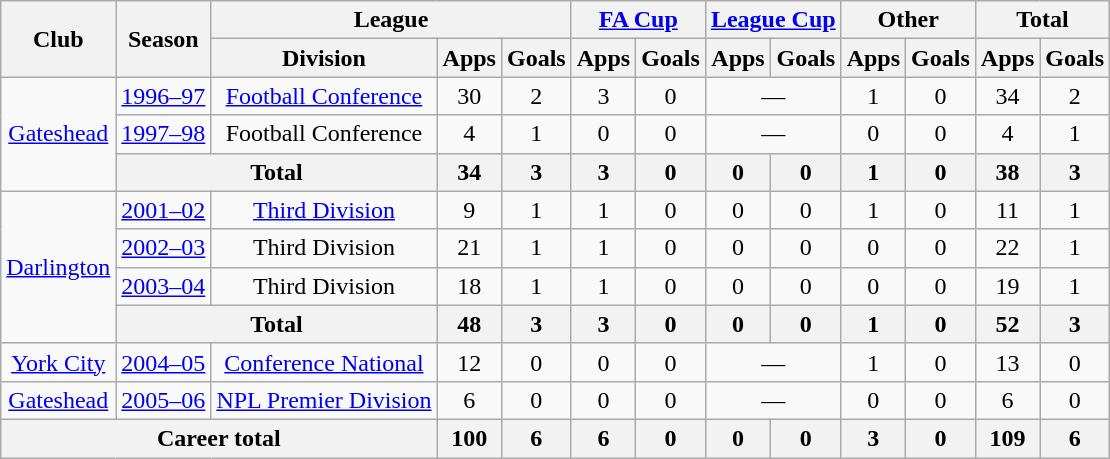<table class="wikitable" style="text-align:center">
<tr>
<th rowspan="2">Club</th>
<th rowspan="2">Season</th>
<th colspan="3">League</th>
<th colspan="2"><a href='#'>FA Cup</a></th>
<th colspan="2"><a href='#'>League Cup</a></th>
<th colspan="2">Other</th>
<th colspan="2">Total</th>
</tr>
<tr>
<th>Division</th>
<th>Apps</th>
<th>Goals</th>
<th>Apps</th>
<th>Goals</th>
<th>Apps</th>
<th>Goals</th>
<th>Apps</th>
<th>Goals</th>
<th>Apps</th>
<th>Goals</th>
</tr>
<tr>
<td rowspan="3"><a href='#'>Gateshead</a></td>
<td><a href='#'>1996–97</a></td>
<td><a href='#'>Football Conference</a></td>
<td>30</td>
<td>2</td>
<td>3</td>
<td>0</td>
<td colspan="2">—</td>
<td>1</td>
<td>0</td>
<td>34</td>
<td>2</td>
</tr>
<tr>
<td><a href='#'>1997–98</a></td>
<td>Football Conference</td>
<td>4</td>
<td>1</td>
<td>0</td>
<td>0</td>
<td colspan="2">—</td>
<td>0</td>
<td>0</td>
<td>4</td>
<td>1</td>
</tr>
<tr>
<th colspan="2">Total</th>
<th>34</th>
<th>3</th>
<th>3</th>
<th>0</th>
<th>0</th>
<th>0</th>
<th>1</th>
<th>0</th>
<th>38</th>
<th>3</th>
</tr>
<tr>
<td rowspan="4"><a href='#'>Darlington</a></td>
<td><a href='#'>2001–02</a></td>
<td><a href='#'>Third Division</a></td>
<td>9</td>
<td>1</td>
<td>1</td>
<td>0</td>
<td>0</td>
<td>0</td>
<td>1</td>
<td>0</td>
<td>11</td>
<td>1</td>
</tr>
<tr>
<td><a href='#'>2002–03</a></td>
<td>Third Division</td>
<td>21</td>
<td>1</td>
<td>1</td>
<td>0</td>
<td>0</td>
<td>0</td>
<td>0</td>
<td>0</td>
<td>22</td>
<td>1</td>
</tr>
<tr>
<td><a href='#'>2003–04</a></td>
<td>Third Division</td>
<td>18</td>
<td>1</td>
<td>1</td>
<td>0</td>
<td>0</td>
<td>0</td>
<td>0</td>
<td>0</td>
<td>19</td>
<td>1</td>
</tr>
<tr>
<th colspan="2">Total</th>
<th>48</th>
<th>3</th>
<th>3</th>
<th>0</th>
<th>0</th>
<th>0</th>
<th>1</th>
<th>0</th>
<th>52</th>
<th>3</th>
</tr>
<tr>
<td><a href='#'>York City</a></td>
<td><a href='#'>2004–05</a></td>
<td><a href='#'>Conference National</a></td>
<td>12</td>
<td>0</td>
<td>0</td>
<td>0</td>
<td colspan="2">—</td>
<td>1</td>
<td>0</td>
<td>13</td>
<td>0</td>
</tr>
<tr>
<td><a href='#'>Gateshead</a></td>
<td><a href='#'>2005–06</a></td>
<td><a href='#'>NPL Premier Division</a></td>
<td>6</td>
<td>0</td>
<td>0</td>
<td>0</td>
<td colspan="2">—</td>
<td>0</td>
<td>0</td>
<td>6</td>
<td>0</td>
</tr>
<tr>
<th colspan="3">Career total</th>
<th>100</th>
<th>6</th>
<th>6</th>
<th>0</th>
<th>0</th>
<th>0</th>
<th>3</th>
<th>0</th>
<th>109</th>
<th>6</th>
</tr>
</table>
